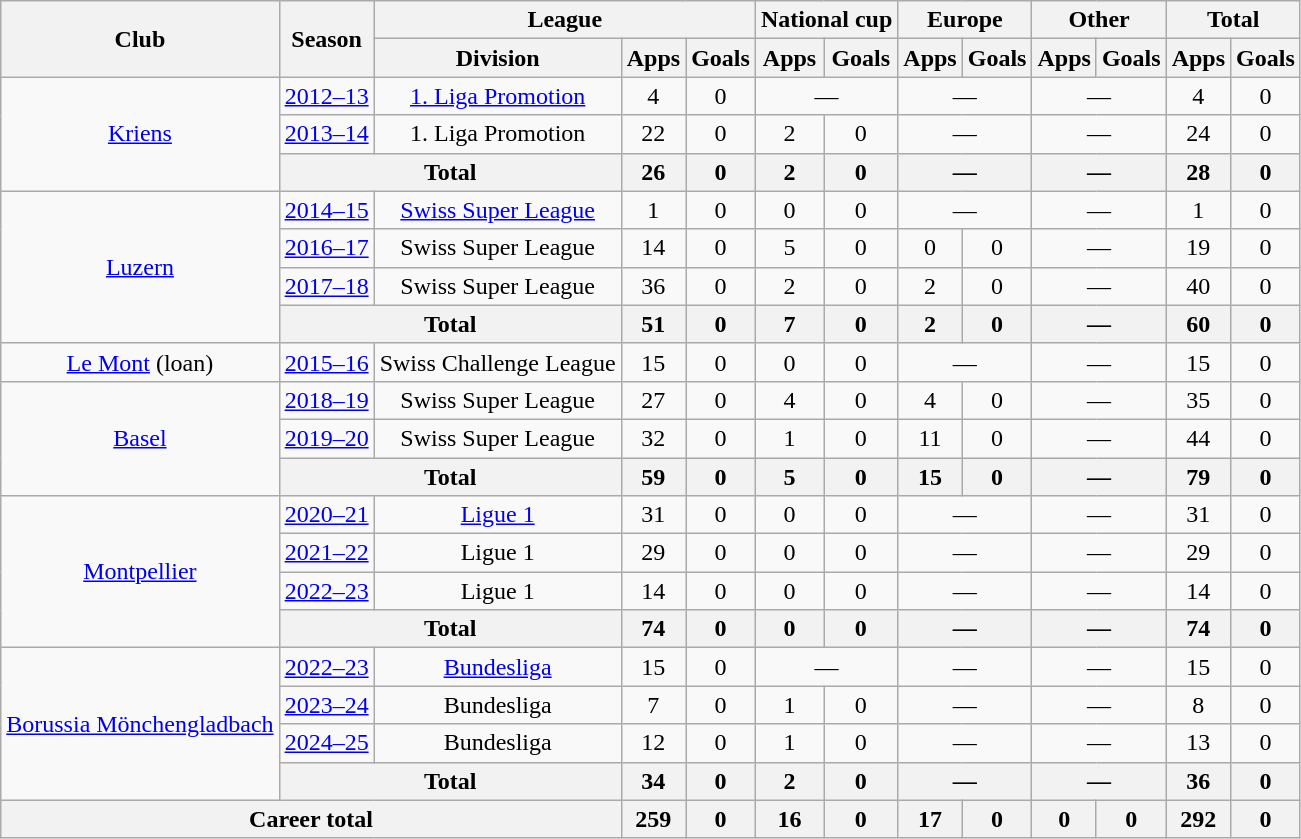<table class="wikitable" style="text-align:center">
<tr>
<th rowspan="2">Club</th>
<th rowspan="2">Season</th>
<th colspan="3">League</th>
<th colspan="2">National cup</th>
<th colspan="2">Europe</th>
<th colspan="2">Other</th>
<th colspan="2">Total</th>
</tr>
<tr>
<th>Division</th>
<th>Apps</th>
<th>Goals</th>
<th>Apps</th>
<th>Goals</th>
<th>Apps</th>
<th>Goals</th>
<th>Apps</th>
<th>Goals</th>
<th>Apps</th>
<th>Goals</th>
</tr>
<tr>
<td rowspan="3"><a href='#'>Kriens</a></td>
<td><a href='#'>2012–13</a></td>
<td><a href='#'>1. Liga Promotion</a></td>
<td>4</td>
<td>0</td>
<td colspan="2">—</td>
<td colspan="2">—</td>
<td colspan="2">—</td>
<td>4</td>
<td>0</td>
</tr>
<tr>
<td><a href='#'>2013–14</a></td>
<td>1. Liga Promotion</td>
<td>22</td>
<td>0</td>
<td>2</td>
<td>0</td>
<td colspan="2">—</td>
<td colspan="2">—</td>
<td>24</td>
<td>0</td>
</tr>
<tr>
<th colspan="2">Total</th>
<th>26</th>
<th>0</th>
<th>2</th>
<th>0</th>
<th colspan="2">—</th>
<th colspan="2">—</th>
<th>28</th>
<th>0</th>
</tr>
<tr>
<td rowspan="4"><a href='#'>Luzern</a></td>
<td><a href='#'>2014–15</a></td>
<td><a href='#'>Swiss Super League</a></td>
<td>1</td>
<td>0</td>
<td>0</td>
<td>0</td>
<td colspan="2">—</td>
<td colspan="2">—</td>
<td>1</td>
<td>0</td>
</tr>
<tr>
<td><a href='#'>2016–17</a></td>
<td>Swiss Super League</td>
<td>14</td>
<td>0</td>
<td>5</td>
<td>0</td>
<td>0</td>
<td>0</td>
<td colspan="2">—</td>
<td>19</td>
<td>0</td>
</tr>
<tr>
<td><a href='#'>2017–18</a></td>
<td>Swiss Super League</td>
<td>36</td>
<td>0</td>
<td>2</td>
<td>0</td>
<td>2</td>
<td>0</td>
<td colspan="2">—</td>
<td>40</td>
<td>0</td>
</tr>
<tr>
<th colspan="2">Total</th>
<th>51</th>
<th>0</th>
<th>7</th>
<th>0</th>
<th>2</th>
<th>0</th>
<th colspan="2">—</th>
<th>60</th>
<th>0</th>
</tr>
<tr>
<td><a href='#'>Le Mont</a> (loan)</td>
<td><a href='#'>2015–16</a></td>
<td>Swiss Challenge League</td>
<td>15</td>
<td>0</td>
<td>0</td>
<td>0</td>
<td colspan="2">—</td>
<td colspan="2">—</td>
<td>15</td>
<td>0</td>
</tr>
<tr>
<td rowspan="3"><a href='#'>Basel</a></td>
<td><a href='#'>2018–19</a></td>
<td>Swiss Super League</td>
<td>27</td>
<td>0</td>
<td>4</td>
<td>0</td>
<td>4</td>
<td>0</td>
<td colspan="2">—</td>
<td>35</td>
<td>0</td>
</tr>
<tr>
<td><a href='#'>2019–20</a></td>
<td>Swiss Super League</td>
<td>32</td>
<td>0</td>
<td>1</td>
<td>0</td>
<td>11</td>
<td>0</td>
<td colspan="2">—</td>
<td>44</td>
<td>0</td>
</tr>
<tr>
<th colspan="2">Total</th>
<th>59</th>
<th>0</th>
<th>5</th>
<th>0</th>
<th>15</th>
<th>0</th>
<th colspan="2">—</th>
<th>79</th>
<th>0</th>
</tr>
<tr>
<td rowspan="4"><a href='#'>Montpellier</a></td>
<td><a href='#'>2020–21</a></td>
<td><a href='#'>Ligue 1</a></td>
<td>31</td>
<td>0</td>
<td>0</td>
<td>0</td>
<td colspan="2">—</td>
<td colspan="2">—</td>
<td>31</td>
<td>0</td>
</tr>
<tr>
<td><a href='#'>2021–22</a></td>
<td>Ligue 1</td>
<td>29</td>
<td>0</td>
<td>0</td>
<td>0</td>
<td colspan="2">—</td>
<td colspan="2">—</td>
<td>29</td>
<td>0</td>
</tr>
<tr>
<td><a href='#'>2022–23</a></td>
<td>Ligue 1</td>
<td>14</td>
<td>0</td>
<td>0</td>
<td>0</td>
<td colspan="2">—</td>
<td colspan="2">—</td>
<td>14</td>
<td>0</td>
</tr>
<tr>
<th colspan="2">Total</th>
<th>74</th>
<th>0</th>
<th>0</th>
<th>0</th>
<th colspan="2">—</th>
<th colspan="2">—</th>
<th>74</th>
<th>0</th>
</tr>
<tr>
<td rowspan="4"><a href='#'>Borussia Mönchengladbach</a></td>
<td><a href='#'>2022–23</a></td>
<td><a href='#'>Bundesliga</a></td>
<td>15</td>
<td>0</td>
<td colspan="2">—</td>
<td colspan="2">—</td>
<td colspan="2">—</td>
<td>15</td>
<td>0</td>
</tr>
<tr>
<td><a href='#'>2023–24</a></td>
<td>Bundesliga</td>
<td>7</td>
<td>0</td>
<td>1</td>
<td>0</td>
<td colspan="2">—</td>
<td colspan="2">—</td>
<td>8</td>
<td>0</td>
</tr>
<tr>
<td><a href='#'>2024–25</a></td>
<td>Bundesliga</td>
<td>12</td>
<td>0</td>
<td>1</td>
<td>0</td>
<td colspan="2">—</td>
<td colspan="2">—</td>
<td>13</td>
<td>0</td>
</tr>
<tr>
<th colspan="2">Total</th>
<th>34</th>
<th>0</th>
<th>2</th>
<th>0</th>
<th colspan="2">—</th>
<th colspan="2">—</th>
<th>36</th>
<th>0</th>
</tr>
<tr>
<th colspan="3">Career total</th>
<th>259</th>
<th>0</th>
<th>16</th>
<th>0</th>
<th>17</th>
<th>0</th>
<th>0</th>
<th>0</th>
<th>292</th>
<th>0</th>
</tr>
</table>
